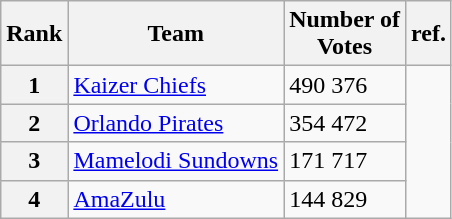<table class="wikitable">
<tr>
<th>Rank</th>
<th>Team</th>
<th>Number of<br>Votes</th>
<th>ref.</th>
</tr>
<tr>
<th>1</th>
<td><a href='#'>Kaizer Chiefs</a></td>
<td>490 376</td>
<td rowspan="4"></td>
</tr>
<tr>
<th>2</th>
<td><a href='#'>Orlando Pirates</a></td>
<td>354 472</td>
</tr>
<tr>
<th>3</th>
<td><a href='#'>Mamelodi Sundowns</a></td>
<td>171 717</td>
</tr>
<tr>
<th>4</th>
<td><a href='#'>AmaZulu</a></td>
<td>144 829</td>
</tr>
</table>
